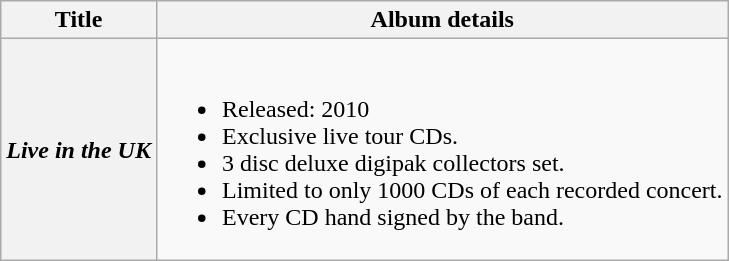<table class="wikitable plainrowheaders">
<tr>
<th scope="col">Title</th>
<th scope="col">Album details</th>
</tr>
<tr>
<th scope="row"><em>Live in the UK</em></th>
<td><br><ul><li>Released: 2010</li><li>Exclusive live tour CDs.</li><li>3 disc deluxe digipak collectors set.</li><li>Limited to only 1000 CDs of each recorded concert.</li><li>Every CD hand signed by the band.</li></ul></td>
</tr>
</table>
